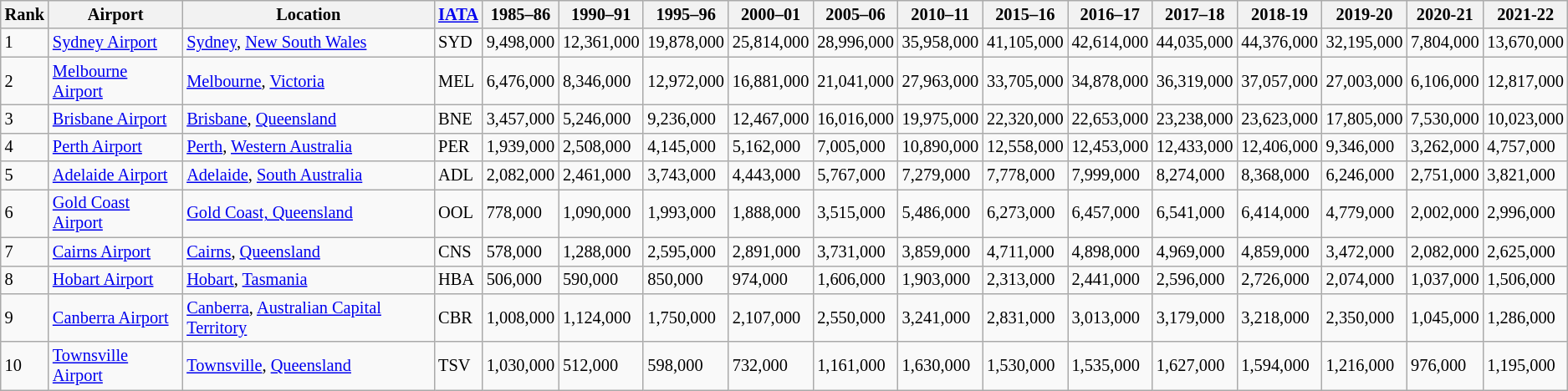<table class="wikitable sortable" style="border-collapse:collapse; text-align:left; font-size:85%">
<tr>
<th>Rank</th>
<th>Airport</th>
<th>Location</th>
<th><a href='#'>IATA</a></th>
<th>1985–86</th>
<th>1990–91</th>
<th>1995–96</th>
<th>2000–01</th>
<th>2005–06</th>
<th>2010–11</th>
<th>2015–16</th>
<th>2016–17</th>
<th>2017–18</th>
<th>2018-19</th>
<th>2019-20</th>
<th>2020-21</th>
<th>2021-22</th>
</tr>
<tr>
<td>1</td>
<td><a href='#'>Sydney Airport</a></td>
<td><a href='#'>Sydney</a>, <a href='#'>New South Wales</a></td>
<td>SYD</td>
<td>9,498,000</td>
<td>12,361,000</td>
<td>19,878,000</td>
<td>25,814,000</td>
<td>28,996,000</td>
<td>35,958,000</td>
<td>41,105,000</td>
<td>42,614,000</td>
<td>44,035,000</td>
<td>44,376,000</td>
<td>32,195,000</td>
<td>7,804,000</td>
<td>13,670,000</td>
</tr>
<tr>
<td>2</td>
<td><a href='#'>Melbourne Airport</a></td>
<td><a href='#'>Melbourne</a>, <a href='#'>Victoria</a></td>
<td>MEL</td>
<td>6,476,000</td>
<td>8,346,000</td>
<td>12,972,000</td>
<td>16,881,000</td>
<td>21,041,000</td>
<td>27,963,000</td>
<td>33,705,000</td>
<td>34,878,000</td>
<td>36,319,000</td>
<td>37,057,000</td>
<td>27,003,000</td>
<td>6,106,000</td>
<td>12,817,000</td>
</tr>
<tr>
<td>3</td>
<td><a href='#'>Brisbane Airport</a></td>
<td><a href='#'>Brisbane</a>, <a href='#'>Queensland</a></td>
<td>BNE</td>
<td>3,457,000</td>
<td>5,246,000</td>
<td>9,236,000</td>
<td>12,467,000</td>
<td>16,016,000</td>
<td>19,975,000</td>
<td>22,320,000</td>
<td>22,653,000</td>
<td>23,238,000</td>
<td>23,623,000</td>
<td>17,805,000</td>
<td>7,530,000</td>
<td>10,023,000</td>
</tr>
<tr>
<td>4</td>
<td><a href='#'>Perth Airport</a></td>
<td><a href='#'>Perth</a>, <a href='#'>Western Australia</a></td>
<td>PER</td>
<td>1,939,000</td>
<td>2,508,000</td>
<td>4,145,000</td>
<td>5,162,000</td>
<td>7,005,000</td>
<td>10,890,000</td>
<td>12,558,000</td>
<td>12,453,000</td>
<td>12,433,000</td>
<td>12,406,000</td>
<td>9,346,000</td>
<td>3,262,000</td>
<td>4,757,000</td>
</tr>
<tr>
<td>5</td>
<td><a href='#'>Adelaide Airport</a></td>
<td><a href='#'>Adelaide</a>, <a href='#'>South Australia</a></td>
<td>ADL</td>
<td>2,082,000</td>
<td>2,461,000</td>
<td>3,743,000</td>
<td>4,443,000</td>
<td>5,767,000</td>
<td>7,279,000</td>
<td>7,778,000</td>
<td>7,999,000</td>
<td>8,274,000</td>
<td>8,368,000</td>
<td>6,246,000</td>
<td>2,751,000</td>
<td>3,821,000</td>
</tr>
<tr>
<td>6</td>
<td><a href='#'>Gold Coast Airport</a></td>
<td><a href='#'>Gold Coast, Queensland</a></td>
<td>OOL</td>
<td>778,000</td>
<td>1,090,000</td>
<td>1,993,000</td>
<td>1,888,000</td>
<td>3,515,000</td>
<td>5,486,000</td>
<td>6,273,000</td>
<td>6,457,000</td>
<td>6,541,000</td>
<td>6,414,000</td>
<td>4,779,000</td>
<td>2,002,000</td>
<td>2,996,000</td>
</tr>
<tr>
<td>7</td>
<td><a href='#'>Cairns Airport</a></td>
<td><a href='#'>Cairns</a>, <a href='#'>Queensland</a></td>
<td>CNS</td>
<td>578,000</td>
<td>1,288,000</td>
<td>2,595,000</td>
<td>2,891,000</td>
<td>3,731,000</td>
<td>3,859,000</td>
<td>4,711,000</td>
<td>4,898,000</td>
<td>4,969,000</td>
<td>4,859,000</td>
<td>3,472,000</td>
<td>2,082,000</td>
<td>2,625,000</td>
</tr>
<tr>
<td>8</td>
<td><a href='#'>Hobart Airport</a></td>
<td><a href='#'>Hobart</a>, <a href='#'>Tasmania</a></td>
<td>HBA</td>
<td>506,000</td>
<td>590,000</td>
<td>850,000</td>
<td>974,000</td>
<td>1,606,000</td>
<td>1,903,000</td>
<td>2,313,000</td>
<td>2,441,000</td>
<td>2,596,000</td>
<td>2,726,000</td>
<td>2,074,000</td>
<td>1,037,000</td>
<td>1,506,000</td>
</tr>
<tr>
<td>9</td>
<td><a href='#'>Canberra Airport</a></td>
<td><a href='#'>Canberra</a>, <a href='#'>Australian Capital Territory</a></td>
<td>CBR</td>
<td>1,008,000</td>
<td>1,124,000</td>
<td>1,750,000</td>
<td>2,107,000</td>
<td>2,550,000</td>
<td>3,241,000</td>
<td>2,831,000</td>
<td>3,013,000</td>
<td>3,179,000</td>
<td>3,218,000</td>
<td>2,350,000</td>
<td>1,045,000</td>
<td>1,286,000</td>
</tr>
<tr>
<td>10</td>
<td><a href='#'>Townsville Airport</a></td>
<td><a href='#'>Townsville</a>, <a href='#'>Queensland</a></td>
<td>TSV</td>
<td>1,030,000</td>
<td>512,000</td>
<td>598,000</td>
<td>732,000</td>
<td>1,161,000</td>
<td>1,630,000</td>
<td>1,530,000</td>
<td>1,535,000</td>
<td>1,627,000</td>
<td>1,594,000</td>
<td>1,216,000</td>
<td>976,000</td>
<td>1,195,000</td>
</tr>
</table>
